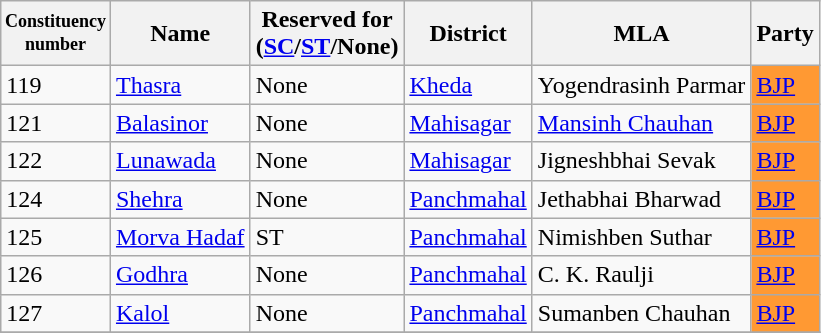<table class="wikitable sortable">
<tr>
<th width="50px" style="font-size:75%">Constituency number</th>
<th>Name</th>
<th>Reserved for<br>(<a href='#'>SC</a>/<a href='#'>ST</a>/None)</th>
<th>District</th>
<th>MLA</th>
<th>Party</th>
</tr>
<tr>
<td>119</td>
<td><a href='#'>Thasra</a></td>
<td>None</td>
<td><a href='#'>Kheda</a></td>
<td>Yogendrasinh Parmar</td>
<td bgcolor=#FF9933><a href='#'>BJP</a></td>
</tr>
<tr>
<td>121</td>
<td><a href='#'>Balasinor</a></td>
<td>None</td>
<td><a href='#'>Mahisagar</a></td>
<td><a href='#'>Mansinh Chauhan</a></td>
<td bgcolor=#FF9933><a href='#'>BJP</a></td>
</tr>
<tr>
<td>122</td>
<td><a href='#'>Lunawada</a></td>
<td>None</td>
<td><a href='#'>Mahisagar</a></td>
<td>Jigneshbhai Sevak</td>
<td bgcolor=#FF9933><a href='#'>BJP</a></td>
</tr>
<tr>
<td>124</td>
<td><a href='#'>Shehra</a></td>
<td>None</td>
<td><a href='#'>Panchmahal</a></td>
<td>Jethabhai Bharwad</td>
<td bgcolor=#FF9933><a href='#'>BJP</a></td>
</tr>
<tr>
<td>125</td>
<td><a href='#'>Morva Hadaf</a></td>
<td>ST</td>
<td><a href='#'>Panchmahal</a></td>
<td>Nimishben Suthar</td>
<td bgcolor=#FF9933><a href='#'>BJP</a></td>
</tr>
<tr>
<td>126</td>
<td><a href='#'>Godhra</a></td>
<td>None</td>
<td><a href='#'>Panchmahal</a></td>
<td>C. K. Raulji</td>
<td bgcolor=#FF9933><a href='#'>BJP</a></td>
</tr>
<tr>
<td>127</td>
<td><a href='#'>Kalol</a></td>
<td>None</td>
<td><a href='#'>Panchmahal</a></td>
<td>Sumanben Chauhan</td>
<td bgcolor=#FF9933><a href='#'>BJP</a></td>
</tr>
<tr>
</tr>
</table>
